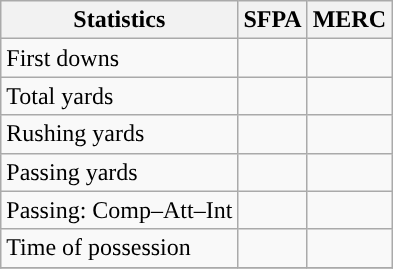<table class="wikitable" style="float: left;">
<tr>
<th>Statistics</th>
<th>SFPA</th>
<th>MERC</th>
</tr>
<tr>
<td>First downs</td>
<td></td>
<td></td>
</tr>
<tr>
<td>Total yards</td>
<td></td>
<td></td>
</tr>
<tr>
<td>Rushing yards</td>
<td></td>
<td></td>
</tr>
<tr>
<td>Passing yards</td>
<td></td>
<td></td>
</tr>
<tr>
<td>Passing: Comp–Att–Int</td>
<td></td>
<td></td>
</tr>
<tr>
<td>Time of possession</td>
<td></td>
<td></td>
</tr>
<tr>
</tr>
</table>
